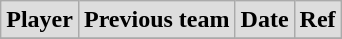<table class="wikitable">
<tr style="background:#ddd;">
<td><strong>Player</strong></td>
<td><strong>Previous team</strong></td>
<td><strong>Date</strong></td>
<td><strong>Ref</strong></td>
</tr>
<tr>
</tr>
</table>
